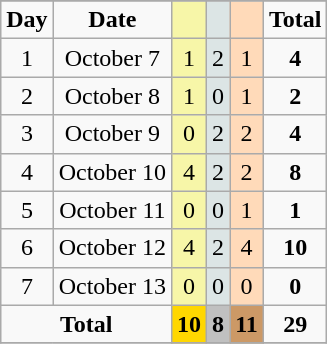<table class=wikitable style="font-size:100%; text-align:center">
<tr>
</tr>
<tr>
<td><strong>Day</strong></td>
<td><strong>Date</strong></td>
<td bgcolor=F7F6A8></td>
<td bgcolor=DCE5E5></td>
<td bgcolor=FFDAB9></td>
<td><strong>Total</strong></td>
</tr>
<tr>
<td>1</td>
<td>October 7</td>
<td bgcolor=F7F6A8>1</td>
<td bgcolor=DCE5E5>2</td>
<td bgcolor=FFDAB9>1</td>
<td><strong>4</strong></td>
</tr>
<tr>
<td>2</td>
<td>October 8</td>
<td bgcolor=F7F6A8>1</td>
<td bgcolor=DCE5E5>0</td>
<td bgcolor=FFDAB9>1</td>
<td><strong>2</strong></td>
</tr>
<tr>
<td>3</td>
<td>October 9</td>
<td bgcolor=F7F6A8>0</td>
<td bgcolor=DCE5E5>2</td>
<td bgcolor=FFDAB9>2</td>
<td><strong>4</strong></td>
</tr>
<tr>
<td>4</td>
<td>October 10</td>
<td bgcolor=F7F6A8>4</td>
<td bgcolor=DCE5E5>2</td>
<td bgcolor=FFDAB9>2</td>
<td><strong>8</strong></td>
</tr>
<tr>
<td>5</td>
<td>October 11</td>
<td bgcolor=F7F6A8>0</td>
<td bgcolor=DCE5E5>0</td>
<td bgcolor=FFDAB9>1</td>
<td><strong>1</strong></td>
</tr>
<tr>
<td>6</td>
<td>October 12</td>
<td bgcolor=F7F6A8>4</td>
<td bgcolor=DCE5E5>2</td>
<td bgcolor=FFDAB9>4</td>
<td><strong>10</strong></td>
</tr>
<tr>
<td>7</td>
<td>October 13</td>
<td bgcolor=F7F6A8>0</td>
<td bgcolor=DCE5E5>0</td>
<td bgcolor=FFDAB9>0</td>
<td><strong>0</strong></td>
</tr>
<tr>
<td colspan=2><strong>Total</strong></td>
<td style="background:gold;"><strong>10</strong></td>
<td style="background:silver;"><strong>8</strong></td>
<td style="background:#c96;"><strong>11</strong></td>
<td><strong>29</strong></td>
</tr>
<tr>
</tr>
</table>
